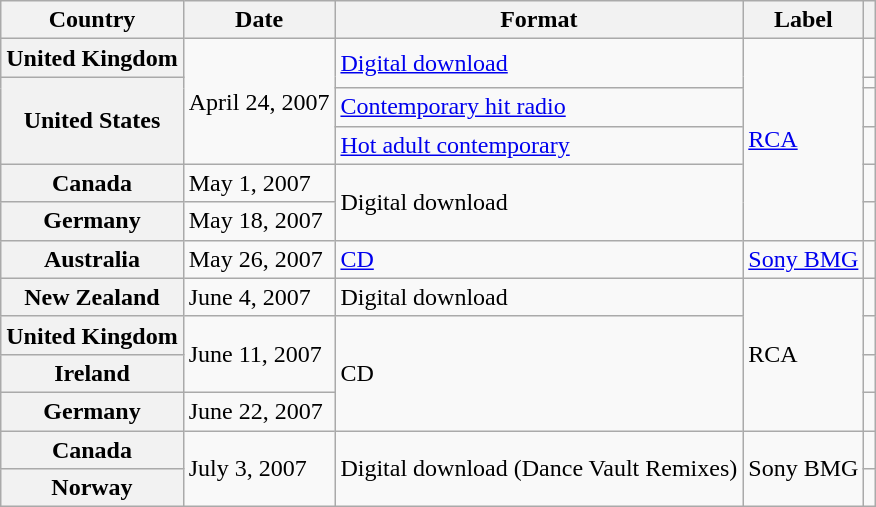<table class="wikitable plainrowheaders">
<tr>
<th scope="col">Country</th>
<th scope="col">Date</th>
<th scope="col">Format</th>
<th scope="col">Label</th>
<th scope="col"></th>
</tr>
<tr>
<th scope="row">United Kingdom</th>
<td rowspan="4">April 24, 2007</td>
<td rowspan="2"><a href='#'>Digital download</a></td>
<td rowspan="6"><a href='#'>RCA</a></td>
<td></td>
</tr>
<tr>
<th scope="row" rowspan="3">United States</th>
<td></td>
</tr>
<tr>
<td><a href='#'>Contemporary hit radio</a></td>
<td></td>
</tr>
<tr>
<td><a href='#'>Hot adult contemporary</a></td>
<td></td>
</tr>
<tr>
<th scope="row">Canada</th>
<td>May 1, 2007</td>
<td rowspan="2">Digital download</td>
<td></td>
</tr>
<tr>
<th scope="row">Germany</th>
<td>May 18, 2007</td>
<td></td>
</tr>
<tr>
<th scope="row">Australia</th>
<td>May 26, 2007</td>
<td><a href='#'>CD</a></td>
<td><a href='#'>Sony BMG</a></td>
<td></td>
</tr>
<tr>
<th scope="row">New Zealand</th>
<td>June 4, 2007</td>
<td>Digital download</td>
<td rowspan="4">RCA</td>
<td></td>
</tr>
<tr>
<th scope="row">United Kingdom</th>
<td rowspan="2">June 11, 2007</td>
<td rowspan="3">CD</td>
<td></td>
</tr>
<tr>
<th scope="row">Ireland</th>
<td></td>
</tr>
<tr>
<th scope="row">Germany</th>
<td>June 22, 2007</td>
<td></td>
</tr>
<tr>
<th scope="row">Canada</th>
<td rowspan="2">July 3, 2007</td>
<td rowspan="2">Digital download (Dance Vault Remixes)</td>
<td rowspan="2">Sony BMG</td>
<td></td>
</tr>
<tr>
<th scope="row">Norway</th>
<td></td>
</tr>
</table>
